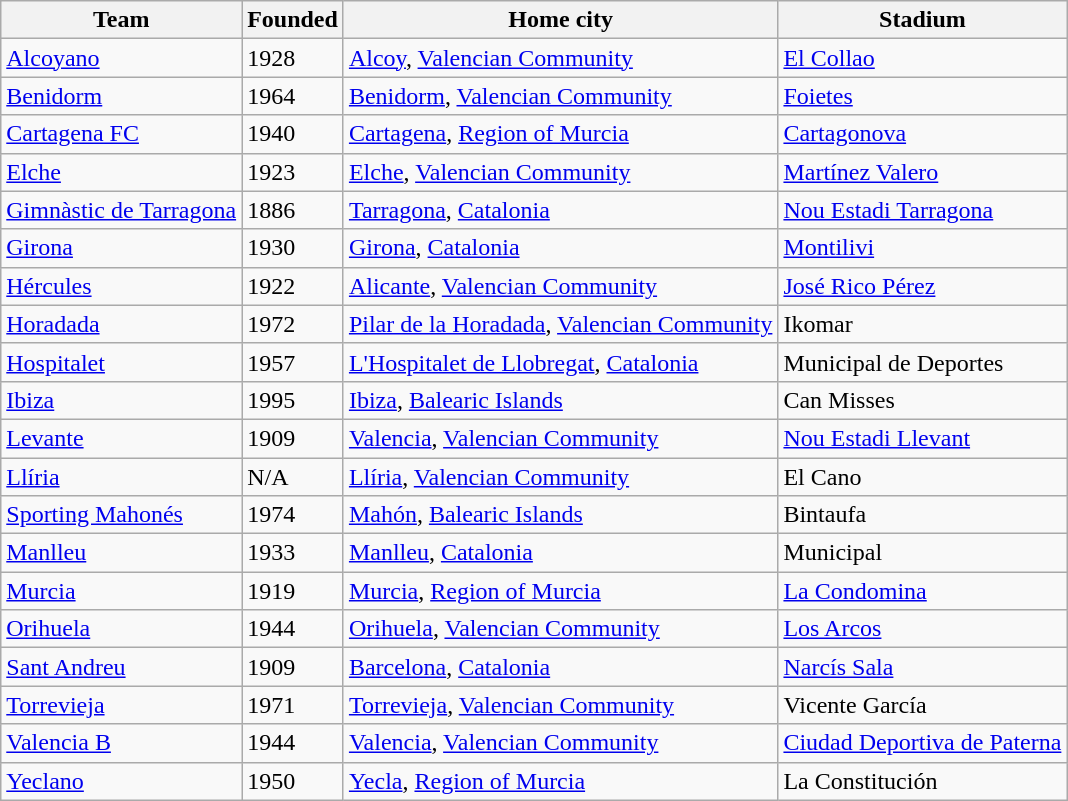<table class="wikitable sortable">
<tr>
<th>Team</th>
<th>Founded</th>
<th>Home city</th>
<th>Stadium</th>
</tr>
<tr>
<td><a href='#'>Alcoyano</a></td>
<td>1928</td>
<td><a href='#'>Alcoy</a>, <a href='#'>Valencian Community</a></td>
<td><a href='#'>El Collao</a></td>
</tr>
<tr>
<td><a href='#'>Benidorm</a></td>
<td>1964</td>
<td><a href='#'>Benidorm</a>, <a href='#'>Valencian Community</a></td>
<td><a href='#'>Foietes</a></td>
</tr>
<tr>
<td><a href='#'>Cartagena FC</a></td>
<td>1940</td>
<td><a href='#'>Cartagena</a>, <a href='#'>Region of Murcia</a></td>
<td><a href='#'>Cartagonova</a></td>
</tr>
<tr>
<td><a href='#'>Elche</a></td>
<td>1923</td>
<td><a href='#'>Elche</a>, <a href='#'>Valencian Community</a></td>
<td><a href='#'>Martínez Valero</a></td>
</tr>
<tr>
<td><a href='#'>Gimnàstic de Tarragona</a></td>
<td>1886</td>
<td><a href='#'>Tarragona</a>, <a href='#'>Catalonia</a></td>
<td><a href='#'>Nou Estadi Tarragona</a></td>
</tr>
<tr>
<td><a href='#'>Girona</a></td>
<td>1930</td>
<td><a href='#'>Girona</a>, <a href='#'>Catalonia</a></td>
<td><a href='#'>Montilivi</a></td>
</tr>
<tr>
<td><a href='#'>Hércules</a></td>
<td>1922</td>
<td><a href='#'>Alicante</a>, <a href='#'>Valencian Community</a></td>
<td><a href='#'>José Rico Pérez</a></td>
</tr>
<tr>
<td><a href='#'>Horadada</a></td>
<td>1972</td>
<td><a href='#'>Pilar de la Horadada</a>, <a href='#'>Valencian Community</a></td>
<td>Ikomar</td>
</tr>
<tr>
<td><a href='#'>Hospitalet</a></td>
<td>1957</td>
<td><a href='#'>L'Hospitalet de Llobregat</a>, <a href='#'>Catalonia</a></td>
<td>Municipal de Deportes</td>
</tr>
<tr>
<td><a href='#'>Ibiza</a></td>
<td>1995</td>
<td><a href='#'>Ibiza</a>, <a href='#'>Balearic Islands</a></td>
<td>Can Misses</td>
</tr>
<tr>
<td><a href='#'>Levante</a></td>
<td>1909</td>
<td><a href='#'>Valencia</a>, <a href='#'>Valencian Community</a></td>
<td><a href='#'>Nou Estadi Llevant</a></td>
</tr>
<tr>
<td><a href='#'>Llíria</a></td>
<td>N/A</td>
<td><a href='#'>Llíria</a>, <a href='#'>Valencian Community</a></td>
<td>El Cano</td>
</tr>
<tr>
<td><a href='#'>Sporting Mahonés</a></td>
<td>1974</td>
<td><a href='#'>Mahón</a>, <a href='#'>Balearic Islands</a></td>
<td>Bintaufa</td>
</tr>
<tr>
<td><a href='#'>Manlleu</a></td>
<td>1933</td>
<td><a href='#'>Manlleu</a>, <a href='#'>Catalonia</a></td>
<td>Municipal</td>
</tr>
<tr>
<td><a href='#'>Murcia</a></td>
<td>1919</td>
<td><a href='#'>Murcia</a>, <a href='#'>Region of Murcia</a></td>
<td><a href='#'>La Condomina</a></td>
</tr>
<tr>
<td><a href='#'>Orihuela</a></td>
<td>1944</td>
<td><a href='#'>Orihuela</a>, <a href='#'>Valencian Community</a></td>
<td><a href='#'>Los Arcos</a></td>
</tr>
<tr>
<td><a href='#'>Sant Andreu</a></td>
<td>1909</td>
<td><a href='#'>Barcelona</a>, <a href='#'>Catalonia</a></td>
<td><a href='#'>Narcís Sala</a></td>
</tr>
<tr>
<td><a href='#'>Torrevieja</a></td>
<td>1971</td>
<td><a href='#'>Torrevieja</a>, <a href='#'>Valencian Community</a></td>
<td>Vicente García</td>
</tr>
<tr>
<td><a href='#'>Valencia B</a></td>
<td>1944</td>
<td><a href='#'>Valencia</a>, <a href='#'>Valencian Community</a></td>
<td><a href='#'>Ciudad Deportiva de Paterna</a></td>
</tr>
<tr>
<td><a href='#'>Yeclano</a></td>
<td>1950</td>
<td><a href='#'>Yecla</a>, <a href='#'>Region of Murcia</a></td>
<td>La Constitución</td>
</tr>
</table>
